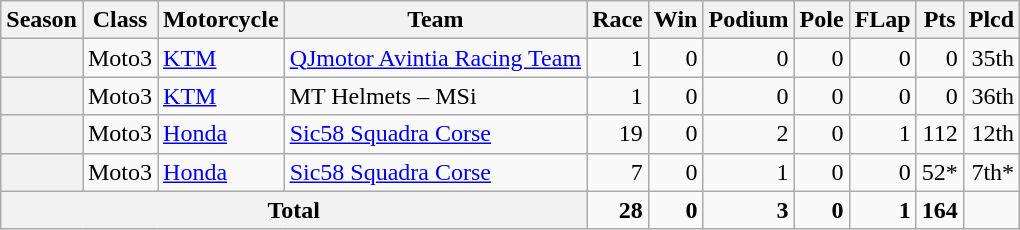<table class="wikitable" style=text-align:right;">
<tr>
<th>Season</th>
<th>Class</th>
<th>Motorcycle</th>
<th>Team</th>
<th>Race</th>
<th>Win</th>
<th>Podium</th>
<th>Pole</th>
<th>FLap</th>
<th>Pts</th>
<th>Plcd</th>
</tr>
<tr>
<th></th>
<td>Moto3</td>
<td style="text-align:left;"><a href='#'>KTM</a></td>
<td style="text-align:left;"><a href='#'>QJmotor Avintia Racing Team</a></td>
<td>1</td>
<td>0</td>
<td>0</td>
<td>0</td>
<td>0</td>
<td>0</td>
<td>35th</td>
</tr>
<tr>
<th></th>
<td>Moto3</td>
<td style="text-align:left;"><a href='#'>KTM</a></td>
<td style="text-align:left;">MT Helmets – MSi</td>
<td>1</td>
<td>0</td>
<td>0</td>
<td>0</td>
<td>0</td>
<td>0</td>
<td>36th</td>
</tr>
<tr>
<th></th>
<td>Moto3</td>
<td style="text-align:left;"><a href='#'>Honda</a></td>
<td style="text-align:left;"><a href='#'>Sic58 Squadra Corse</a></td>
<td>19</td>
<td>0</td>
<td>2</td>
<td>0</td>
<td>1</td>
<td>112</td>
<td>12th</td>
</tr>
<tr>
<th></th>
<td>Moto3</td>
<td style="text-align:left;"><a href='#'>Honda</a></td>
<td style="text-align:left;"><a href='#'>Sic58 Squadra Corse</a></td>
<td>7</td>
<td>0</td>
<td>1</td>
<td>0</td>
<td>0</td>
<td>52*</td>
<td>7th*</td>
</tr>
<tr>
<th colspan="4">Total</th>
<td><strong>28</strong></td>
<td><strong>0</strong></td>
<td><strong>3</strong></td>
<td><strong>0</strong></td>
<td><strong>1</strong></td>
<td><strong>164</strong></td>
<td></td>
</tr>
</table>
